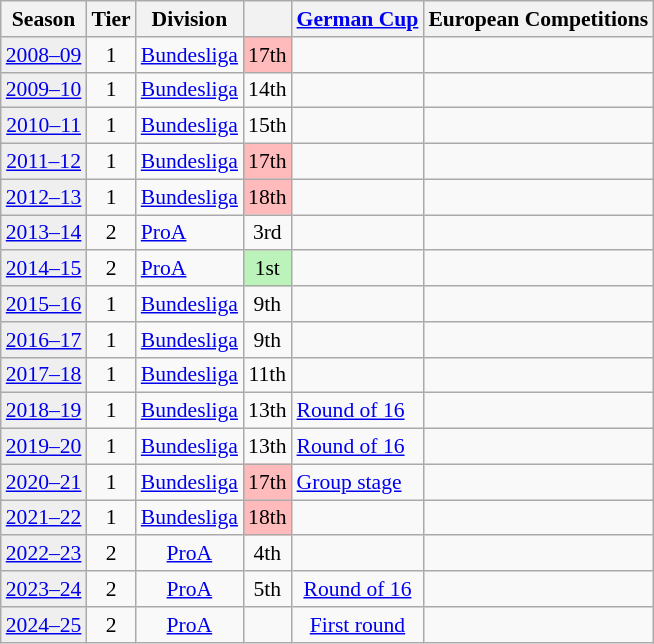<table class="wikitable" style="font-size:90%; text-align:center">
<tr>
<th>Season</th>
<th>Tier</th>
<th>Division</th>
<th></th>
<th><a href='#'>German Cup</a></th>
<th colspan=3>European Competitions</th>
</tr>
<tr>
<td bgcolor=#efefef><a href='#'>2008–09</a></td>
<td>1</td>
<td align=left><a href='#'>Bundesliga</a></td>
<td bgcolor=#FFBBBB>17th</td>
<td align=left></td>
<td colspan=3></td>
</tr>
<tr>
<td bgcolor=#efefef><a href='#'>2009–10</a></td>
<td>1</td>
<td align=left><a href='#'>Bundesliga</a></td>
<td>14th</td>
<td align=left></td>
<td colspan=3></td>
</tr>
<tr>
<td bgcolor=#efefef><a href='#'>2010–11</a></td>
<td>1</td>
<td align=left><a href='#'>Bundesliga</a></td>
<td>15th</td>
<td align=left></td>
<td colspan=3></td>
</tr>
<tr>
<td bgcolor=#efefef><a href='#'>2011–12</a></td>
<td>1</td>
<td align=left><a href='#'>Bundesliga</a></td>
<td bgcolor=#FFBBBB>17th</td>
<td align=left></td>
<td colspan=3></td>
</tr>
<tr>
<td bgcolor=#efefef><a href='#'>2012–13</a></td>
<td>1</td>
<td align=left><a href='#'>Bundesliga</a></td>
<td bgcolor=#FFBBBB>18th</td>
<td align=left></td>
<td colspan=3></td>
</tr>
<tr>
<td bgcolor=#efefef><a href='#'>2013–14</a></td>
<td>2</td>
<td align=left><a href='#'>ProA</a></td>
<td>3rd</td>
<td align=left></td>
<td colspan=3></td>
</tr>
<tr>
<td bgcolor=#efefef><a href='#'>2014–15</a></td>
<td>2</td>
<td align=left><a href='#'>ProA</a></td>
<td bgcolor=#BBF3BB>1st</td>
<td align=left></td>
<td colspan=3></td>
</tr>
<tr>
<td bgcolor=#efefef><a href='#'>2015–16</a></td>
<td>1</td>
<td align=left><a href='#'>Bundesliga</a></td>
<td>9th</td>
<td></td>
<td colspan=3></td>
</tr>
<tr>
<td bgcolor=#efefef><a href='#'>2016–17</a></td>
<td>1</td>
<td align=left><a href='#'>Bundesliga</a></td>
<td>9th</td>
<td align=left></td>
<td colspan=3></td>
</tr>
<tr>
<td bgcolor=#efefef><a href='#'>2017–18</a></td>
<td>1</td>
<td align=left><a href='#'>Bundesliga</a></td>
<td>11th</td>
<td align=left></td>
<td colspan=3></td>
</tr>
<tr>
<td bgcolor=#efefef><a href='#'>2018–19</a></td>
<td>1</td>
<td align=left><a href='#'>Bundesliga</a></td>
<td>13th</td>
<td align=left><a href='#'>Round of 16</a></td>
<td colspan=3></td>
</tr>
<tr>
<td style="background:#efefef;"><a href='#'>2019–20</a></td>
<td align="center">1</td>
<td><a href='#'>Bundesliga</a></td>
<td align="center">13th</td>
<td align=left><a href='#'>Round of 16</a></td>
<td></td>
</tr>
<tr>
<td style="background:#efefef;"><a href='#'>2020–21</a></td>
<td align="center">1</td>
<td><a href='#'>Bundesliga</a></td>
<td bgcolor=#FFBBBB>17th</td>
<td align=left><a href='#'>Group stage</a></td>
<td></td>
</tr>
<tr>
<td style="background:#efefef;"><a href='#'>2021–22</a></td>
<td align="center">1</td>
<td><a href='#'>Bundesliga</a></td>
<td bgcolor=#FFBBBB>18th</td>
<td></td>
<td></td>
</tr>
<tr>
<td style="background:#efefef;"><a href='#'>2022–23</a></td>
<td align="center">2</td>
<td><a href='#'>ProA</a></td>
<td align="center">4th</td>
<td></td>
<td></td>
</tr>
<tr>
<td style="background:#efefef;"><a href='#'>2023–24</a></td>
<td align="center">2</td>
<td><a href='#'>ProA</a></td>
<td align="center">5th</td>
<td><a href='#'>Round of 16</a></td>
<td></td>
</tr>
<tr>
<td style="background:#efefef;"><a href='#'>2024–25</a></td>
<td align="center">2</td>
<td><a href='#'>ProA</a></td>
<td align="center"></td>
<td><a href='#'>First round</a></td>
<td></td>
</tr>
</table>
